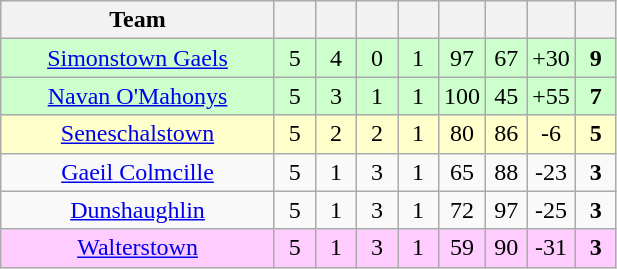<table class="wikitable" style="text-align:center">
<tr>
<th style="width:175px;">Team</th>
<th width="20"></th>
<th width="20"></th>
<th width="20"></th>
<th width="20"></th>
<th width="20"></th>
<th width="20"></th>
<th width="20"></th>
<th width="20"></th>
</tr>
<tr style="background:#cfc;">
<td><a href='#'>Simonstown Gaels</a></td>
<td>5</td>
<td>4</td>
<td>0</td>
<td>1</td>
<td>97</td>
<td>67</td>
<td>+30</td>
<td><strong>9</strong></td>
</tr>
<tr style="background:#cfc;">
<td><a href='#'>Navan O'Mahonys</a></td>
<td>5</td>
<td>3</td>
<td>1</td>
<td>1</td>
<td>100</td>
<td>45</td>
<td>+55</td>
<td><strong>7</strong></td>
</tr>
<tr style="background:#ffffcc;">
<td><a href='#'>Seneschalstown</a></td>
<td>5</td>
<td>2</td>
<td>2</td>
<td>1</td>
<td>80</td>
<td>86</td>
<td>-6</td>
<td><strong>5</strong></td>
</tr>
<tr>
<td><a href='#'>Gaeil Colmcille</a></td>
<td>5</td>
<td>1</td>
<td>3</td>
<td>1</td>
<td>65</td>
<td>88</td>
<td>-23</td>
<td><strong>3</strong></td>
</tr>
<tr>
<td><a href='#'>Dunshaughlin</a></td>
<td>5</td>
<td>1</td>
<td>3</td>
<td>1</td>
<td>72</td>
<td>97</td>
<td>-25</td>
<td><strong>3</strong></td>
</tr>
<tr style="background:#fcf;">
<td><a href='#'>Walterstown</a></td>
<td>5</td>
<td>1</td>
<td>3</td>
<td>1</td>
<td>59</td>
<td>90</td>
<td>-31</td>
<td><strong>3</strong></td>
</tr>
</table>
